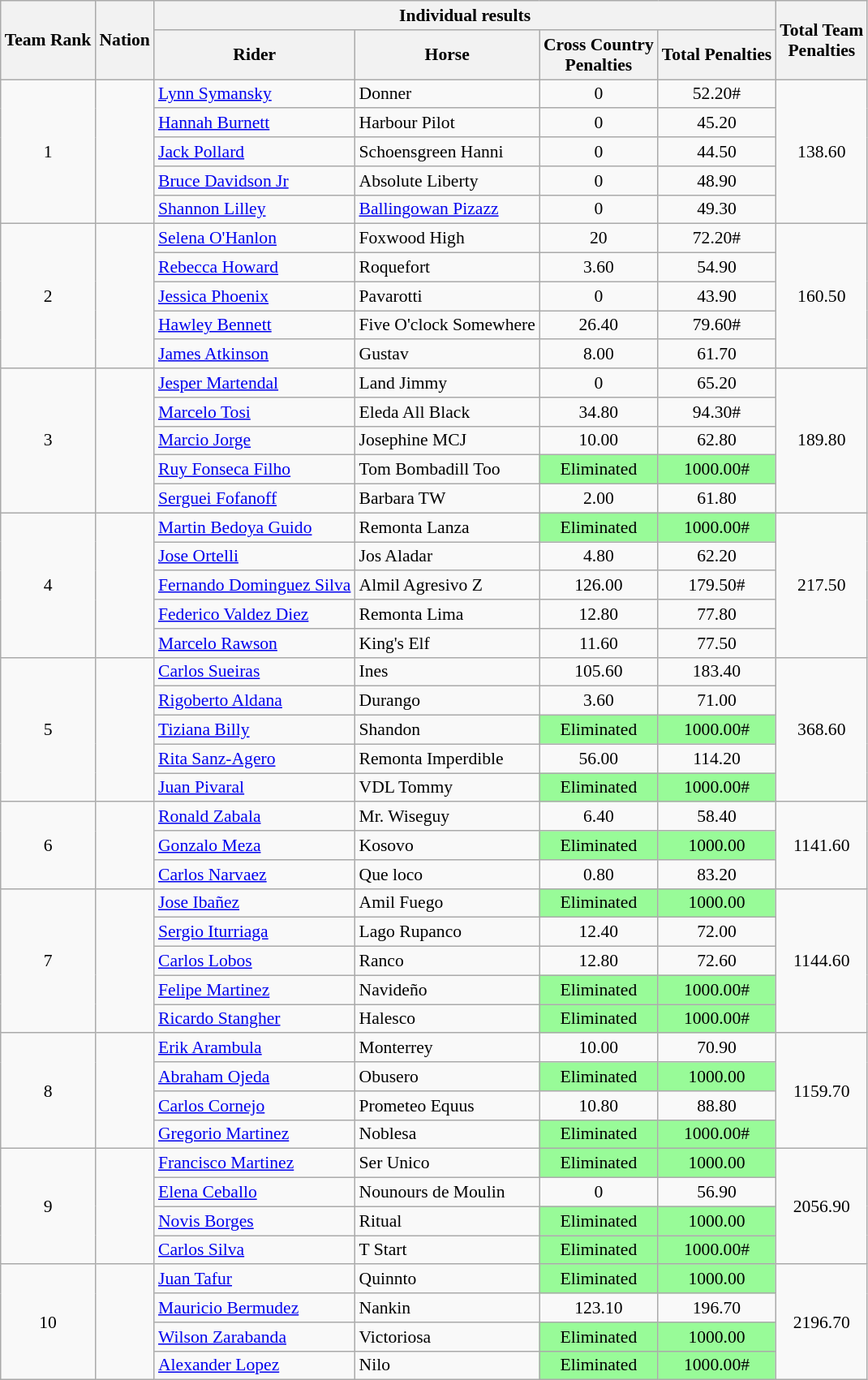<table class=wikitable style="font-size:90%">
<tr>
<th rowspan="2">Team Rank</th>
<th rowspan="2">Nation</th>
<th colspan="4">Individual results</th>
<th rowspan="2">Total Team<br>Penalties </th>
</tr>
<tr>
<th>Rider</th>
<th>Horse</th>
<th>Cross Country <br>Penalties</th>
<th>Total Penalties</th>
</tr>
<tr>
<td align=center rowspan="5">1</td>
<td rowspan="5"></td>
<td><a href='#'>Lynn Symansky</a></td>
<td>Donner</td>
<td align=center>0</td>
<td align=center>52.20#</td>
<td align=center rowspan="5">138.60</td>
</tr>
<tr>
<td><a href='#'>Hannah Burnett</a></td>
<td>Harbour Pilot</td>
<td align=center>0</td>
<td align=center>45.20</td>
</tr>
<tr>
<td><a href='#'>Jack Pollard</a></td>
<td>Schoensgreen Hanni</td>
<td align=center>0</td>
<td align=center>44.50</td>
</tr>
<tr>
<td><a href='#'>Bruce Davidson Jr</a></td>
<td>Absolute Liberty</td>
<td align=center>0</td>
<td align=center>48.90</td>
</tr>
<tr>
<td><a href='#'>Shannon Lilley</a></td>
<td><a href='#'>Ballingowan Pizazz</a></td>
<td align=center>0</td>
<td align=center>49.30</td>
</tr>
<tr>
<td align=center rowspan="5">2</td>
<td rowspan="5"></td>
<td><a href='#'>Selena O'Hanlon</a></td>
<td>Foxwood High</td>
<td align=center>20</td>
<td align=center>72.20#</td>
<td align=center rowspan="5">160.50</td>
</tr>
<tr>
<td><a href='#'>Rebecca Howard</a></td>
<td>Roquefort</td>
<td align=center>3.60</td>
<td align=center>54.90</td>
</tr>
<tr>
<td><a href='#'>Jessica Phoenix</a></td>
<td>Pavarotti</td>
<td align=center>0</td>
<td align=center>43.90</td>
</tr>
<tr>
<td><a href='#'>Hawley Bennett</a></td>
<td>Five O'clock Somewhere</td>
<td align=center>26.40</td>
<td align=center>79.60#</td>
</tr>
<tr>
<td><a href='#'>James Atkinson</a></td>
<td>Gustav</td>
<td align=center>8.00</td>
<td align=center>61.70</td>
</tr>
<tr>
<td align=center rowspan="5">3</td>
<td rowspan="5"></td>
<td><a href='#'>Jesper Martendal</a></td>
<td>Land Jimmy</td>
<td align=center>0</td>
<td align=center>65.20</td>
<td align=center rowspan="5">189.80</td>
</tr>
<tr>
<td><a href='#'>Marcelo Tosi</a></td>
<td>Eleda All Black</td>
<td align=center>34.80</td>
<td align=center>94.30#</td>
</tr>
<tr>
<td><a href='#'>Marcio Jorge</a></td>
<td>Josephine MCJ</td>
<td align=center>10.00</td>
<td align=center>62.80</td>
</tr>
<tr>
<td><a href='#'>Ruy Fonseca Filho</a></td>
<td>Tom Bombadill Too</td>
<td align=center bgcolor="palegreen">Eliminated</td>
<td align=center bgcolor="palegreen">1000.00#</td>
</tr>
<tr>
<td><a href='#'>Serguei Fofanoff</a></td>
<td>Barbara TW</td>
<td align=center>2.00</td>
<td align=center>61.80</td>
</tr>
<tr>
<td align=center rowspan="5">4</td>
<td rowspan="5"></td>
<td><a href='#'>Martin Bedoya Guido</a></td>
<td>Remonta Lanza</td>
<td align=center bgcolor="palegreen">Eliminated</td>
<td align=center bgcolor="palegreen">1000.00#</td>
<td align=center rowspan="5">217.50</td>
</tr>
<tr>
<td><a href='#'>Jose Ortelli</a></td>
<td>Jos Aladar</td>
<td align=center>4.80</td>
<td align=center>62.20</td>
</tr>
<tr>
<td><a href='#'>Fernando Dominguez Silva</a></td>
<td>Almil Agresivo Z</td>
<td align=center>126.00</td>
<td align=center>179.50#</td>
</tr>
<tr>
<td><a href='#'>Federico Valdez Diez</a></td>
<td>Remonta Lima</td>
<td align=center>12.80</td>
<td align=center>77.80</td>
</tr>
<tr>
<td><a href='#'>Marcelo Rawson</a></td>
<td>King's Elf</td>
<td align=center>11.60</td>
<td align=center>77.50</td>
</tr>
<tr>
<td align=center rowspan="5">5</td>
<td rowspan="5"></td>
<td><a href='#'>Carlos Sueiras</a></td>
<td>Ines</td>
<td align=center>105.60</td>
<td align=center>183.40</td>
<td align=center rowspan="5">368.60</td>
</tr>
<tr>
<td><a href='#'>Rigoberto Aldana</a></td>
<td>Durango</td>
<td align=center>3.60</td>
<td align=center>71.00</td>
</tr>
<tr>
<td><a href='#'>Tiziana Billy</a></td>
<td>Shandon</td>
<td align=center bgcolor="palegreen">Eliminated</td>
<td align=center bgcolor="palegreen">1000.00#</td>
</tr>
<tr>
<td><a href='#'>Rita Sanz-Agero</a></td>
<td>Remonta Imperdible</td>
<td align=center>56.00</td>
<td align=center>114.20</td>
</tr>
<tr>
<td><a href='#'>Juan Pivaral</a></td>
<td>VDL Tommy</td>
<td align=center bgcolor="palegreen">Eliminated</td>
<td align=center bgcolor="palegreen">1000.00#</td>
</tr>
<tr>
<td align=center rowspan="3">6</td>
<td rowspan="3"></td>
<td><a href='#'>Ronald Zabala</a></td>
<td>Mr. Wiseguy</td>
<td align=center>6.40</td>
<td align=center>58.40</td>
<td align=center rowspan="3">1141.60</td>
</tr>
<tr>
<td><a href='#'>Gonzalo Meza</a></td>
<td>Kosovo</td>
<td align=center bgcolor="palegreen">Eliminated</td>
<td align=center bgcolor="palegreen">1000.00</td>
</tr>
<tr>
<td><a href='#'>Carlos Narvaez</a></td>
<td>Que loco</td>
<td align=center>0.80</td>
<td align=center>83.20</td>
</tr>
<tr>
<td align=center rowspan="5">7</td>
<td rowspan="5"></td>
<td><a href='#'>Jose Ibañez</a></td>
<td>Amil Fuego</td>
<td align=center bgcolor="palegreen">Eliminated</td>
<td align=center bgcolor="palegreen">1000.00</td>
<td align=center rowspan="5">1144.60</td>
</tr>
<tr>
<td><a href='#'>Sergio Iturriaga</a></td>
<td>Lago Rupanco</td>
<td align=center>12.40</td>
<td align=center>72.00</td>
</tr>
<tr>
<td><a href='#'>Carlos Lobos</a></td>
<td>Ranco</td>
<td align=center>12.80</td>
<td align=center>72.60</td>
</tr>
<tr>
<td><a href='#'>Felipe Martinez</a></td>
<td>Navideño</td>
<td align=center bgcolor="palegreen">Eliminated</td>
<td align=center bgcolor="palegreen">1000.00#</td>
</tr>
<tr>
<td><a href='#'>Ricardo Stangher</a></td>
<td>Halesco</td>
<td align=center bgcolor="palegreen">Eliminated</td>
<td align=center bgcolor="palegreen">1000.00#</td>
</tr>
<tr>
<td align=center rowspan="4">8</td>
<td rowspan="4"></td>
<td><a href='#'>Erik Arambula</a></td>
<td>Monterrey</td>
<td align=center>10.00</td>
<td align=center>70.90</td>
<td align=center rowspan="4">1159.70</td>
</tr>
<tr>
<td><a href='#'>Abraham Ojeda</a></td>
<td>Obusero</td>
<td align=center bgcolor="palegreen">Eliminated</td>
<td align=center bgcolor="palegreen">1000.00</td>
</tr>
<tr>
<td><a href='#'>Carlos Cornejo</a></td>
<td>Prometeo Equus</td>
<td align=center>10.80</td>
<td align=center>88.80</td>
</tr>
<tr>
<td><a href='#'>Gregorio Martinez</a></td>
<td>Noblesa</td>
<td align=center bgcolor="palegreen">Eliminated</td>
<td align=center bgcolor="palegreen">1000.00#</td>
</tr>
<tr>
<td align=center rowspan="4">9</td>
<td rowspan="4"></td>
<td><a href='#'>Francisco Martinez</a></td>
<td>Ser Unico</td>
<td align=center bgcolor="palegreen">Eliminated</td>
<td align=center bgcolor="palegreen">1000.00</td>
<td align=center rowspan="4">2056.90</td>
</tr>
<tr>
<td><a href='#'>Elena Ceballo</a></td>
<td>Nounours de Moulin</td>
<td align=center>0</td>
<td align=center>56.90</td>
</tr>
<tr>
<td><a href='#'>Novis Borges</a></td>
<td>Ritual</td>
<td align=center bgcolor="palegreen">Eliminated</td>
<td align=center bgcolor="palegreen">1000.00</td>
</tr>
<tr>
<td><a href='#'>Carlos Silva</a></td>
<td>T Start</td>
<td align=center bgcolor="palegreen">Eliminated</td>
<td align=center bgcolor="palegreen">1000.00#</td>
</tr>
<tr>
<td align=center rowspan="4">10</td>
<td rowspan="4"></td>
<td><a href='#'>Juan Tafur</a></td>
<td>Quinnto</td>
<td align=center bgcolor="palegreen">Eliminated</td>
<td align=center bgcolor="palegreen">1000.00</td>
<td align=center rowspan="4">2196.70</td>
</tr>
<tr>
<td><a href='#'>Mauricio Bermudez</a></td>
<td>Nankin</td>
<td align=center>123.10</td>
<td align=center>196.70</td>
</tr>
<tr>
<td><a href='#'>Wilson Zarabanda</a></td>
<td>Victoriosa</td>
<td align=center bgcolor="palegreen">Eliminated</td>
<td align=center bgcolor="palegreen">1000.00</td>
</tr>
<tr>
<td><a href='#'>Alexander Lopez</a></td>
<td>Nilo</td>
<td align=center bgcolor="palegreen">Eliminated</td>
<td align=center bgcolor="palegreen">1000.00#</td>
</tr>
</table>
